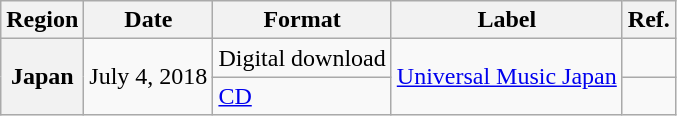<table class="wikitable plainrowheaders">
<tr>
<th scope="col">Region</th>
<th scope="col">Date</th>
<th scope="col">Format</th>
<th scope="col">Label</th>
<th scope="col">Ref.</th>
</tr>
<tr>
<th rowspan="2" scope="row">Japan</th>
<td rowspan="2">July 4, 2018</td>
<td>Digital download</td>
<td rowspan="2"><a href='#'>Universal Music Japan</a></td>
<td align="center"></td>
</tr>
<tr>
<td><a href='#'>CD</a></td>
<td align="center"></td>
</tr>
</table>
